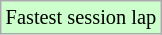<table class="wikitable" style="font-size: 85%;">
<tr style="background:#ccffcc;">
<td>Fastest session lap</td>
</tr>
</table>
